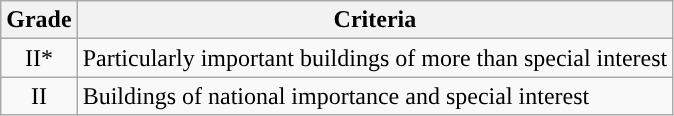<table class="wikitable">
<tr>
<th>Grade</th>
<th>Criteria</th>
</tr>
<tr>
<td align="center" >II*</td>
<td>Particularly important buildings of more than special interest</td>
</tr>
<tr>
<td align="center" >II</td>
<td>Buildings of national importance and special interest</td>
</tr>
</table>
